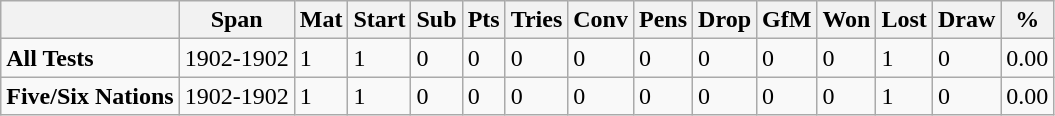<table class="wikitable">
<tr>
<th></th>
<th>Span</th>
<th>Mat</th>
<th>Start</th>
<th>Sub</th>
<th>Pts</th>
<th>Tries</th>
<th>Conv</th>
<th>Pens</th>
<th>Drop</th>
<th>GfM</th>
<th>Won</th>
<th>Lost</th>
<th>Draw</th>
<th>%</th>
</tr>
<tr>
<td><strong>All Tests</strong></td>
<td>1902-1902</td>
<td>1</td>
<td>1</td>
<td>0</td>
<td>0</td>
<td>0</td>
<td>0</td>
<td>0</td>
<td>0</td>
<td>0</td>
<td>0</td>
<td>1</td>
<td>0</td>
<td>0.00</td>
</tr>
<tr>
<td><strong>Five/Six Nations</strong></td>
<td>1902-1902</td>
<td>1</td>
<td>1</td>
<td>0</td>
<td>0</td>
<td>0</td>
<td>0</td>
<td>0</td>
<td>0</td>
<td>0</td>
<td>0</td>
<td>1</td>
<td>0</td>
<td>0.00</td>
</tr>
</table>
